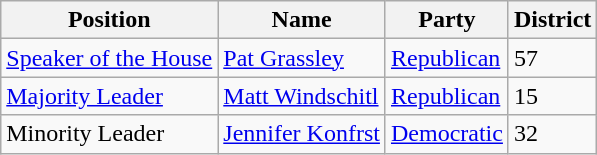<table class=wikitable>
<tr>
<th>Position</th>
<th>Name</th>
<th>Party</th>
<th>District</th>
</tr>
<tr>
<td><a href='#'>Speaker of the House</a></td>
<td><a href='#'>Pat Grassley</a></td>
<td><a href='#'>Republican</a></td>
<td>57</td>
</tr>
<tr>
<td><a href='#'>Majority Leader</a></td>
<td><a href='#'>Matt Windschitl</a></td>
<td><a href='#'>Republican</a></td>
<td>15</td>
</tr>
<tr>
<td>Minority Leader</td>
<td><a href='#'>Jennifer Konfrst</a></td>
<td><a href='#'>Democratic</a></td>
<td>32</td>
</tr>
</table>
